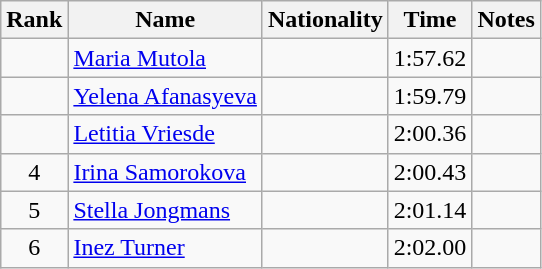<table class="wikitable sortable" style="text-align:center">
<tr>
<th>Rank</th>
<th>Name</th>
<th>Nationality</th>
<th>Time</th>
<th>Notes</th>
</tr>
<tr>
<td></td>
<td align="left"><a href='#'>Maria Mutola</a></td>
<td align=left></td>
<td>1:57.62</td>
<td></td>
</tr>
<tr>
<td></td>
<td align="left"><a href='#'>Yelena Afanasyeva</a></td>
<td align=left></td>
<td>1:59.79</td>
<td></td>
</tr>
<tr>
<td></td>
<td align="left"><a href='#'>Letitia Vriesde</a></td>
<td align=left></td>
<td>2:00.36</td>
<td></td>
</tr>
<tr>
<td>4</td>
<td align="left"><a href='#'>Irina Samorokova</a></td>
<td align=left></td>
<td>2:00.43</td>
<td></td>
</tr>
<tr>
<td>5</td>
<td align="left"><a href='#'>Stella Jongmans</a></td>
<td align=left></td>
<td>2:01.14</td>
<td></td>
</tr>
<tr>
<td>6</td>
<td align="left"><a href='#'>Inez Turner</a></td>
<td align=left></td>
<td>2:02.00</td>
<td></td>
</tr>
</table>
